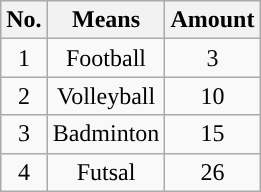<table class="wikitable" style="text-align:center">
<tr>
<th>No.</th>
<th>Means</th>
<th>Amount</th>
</tr>
<tr>
<td>1</td>
<td>Football</td>
<td>3</td>
</tr>
<tr>
<td>2</td>
<td>Volleyball</td>
<td>10</td>
</tr>
<tr>
<td>3</td>
<td>Badminton</td>
<td>15</td>
</tr>
<tr>
<td>4</td>
<td>Futsal</td>
<td>26</td>
</tr>
</table>
